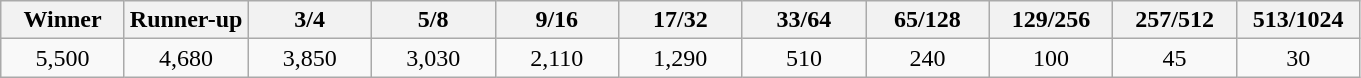<table class="wikitable">
<tr>
<th width=75>Winner</th>
<th width=75>Runner-up</th>
<th width=75>3/4</th>
<th width=75>5/8</th>
<th width=75>9/16</th>
<th width=75>17/32</th>
<th width=75>33/64</th>
<th width=75>65/128</th>
<th width=75>129/256</th>
<th width=75>257/512</th>
<th width=75>513/1024</th>
</tr>
<tr>
<td align=center>5,500</td>
<td align=center>4,680</td>
<td align=center>3,850</td>
<td align=center>3,030</td>
<td align=center>2,110</td>
<td align=center>1,290</td>
<td align=center>510</td>
<td align=center>240</td>
<td align=center>100</td>
<td align=center>45</td>
<td align=center>30</td>
</tr>
</table>
